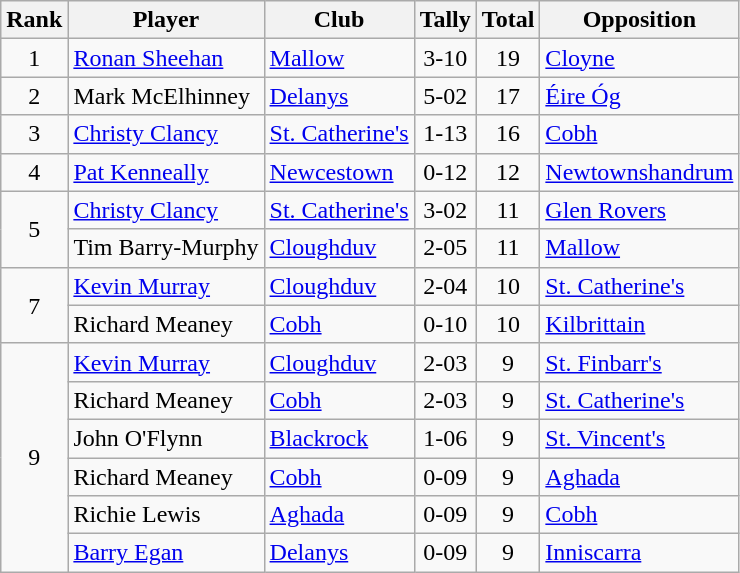<table class="wikitable">
<tr>
<th>Rank</th>
<th>Player</th>
<th>Club</th>
<th>Tally</th>
<th>Total</th>
<th>Opposition</th>
</tr>
<tr>
<td rowspan="1" style="text-align:center;">1</td>
<td><a href='#'>Ronan Sheehan</a></td>
<td><a href='#'>Mallow</a></td>
<td align=center>3-10</td>
<td align=center>19</td>
<td><a href='#'>Cloyne</a></td>
</tr>
<tr>
<td rowspan="1" style="text-align:center;">2</td>
<td>Mark McElhinney</td>
<td><a href='#'>Delanys</a></td>
<td align=center>5-02</td>
<td align=center>17</td>
<td><a href='#'>Éire Óg</a></td>
</tr>
<tr>
<td rowspan="1" style="text-align:center;">3</td>
<td><a href='#'>Christy Clancy</a></td>
<td><a href='#'>St. Catherine's</a></td>
<td align=center>1-13</td>
<td align=center>16</td>
<td><a href='#'>Cobh</a></td>
</tr>
<tr>
<td rowspan="1" style="text-align:center;">4</td>
<td><a href='#'>Pat Kenneally</a></td>
<td><a href='#'>Newcestown</a></td>
<td align=center>0-12</td>
<td align=center>12</td>
<td><a href='#'>Newtownshandrum</a></td>
</tr>
<tr>
<td rowspan="2" style="text-align:center;">5</td>
<td><a href='#'>Christy Clancy</a></td>
<td><a href='#'>St. Catherine's</a></td>
<td align=center>3-02</td>
<td align=center>11</td>
<td><a href='#'>Glen Rovers</a></td>
</tr>
<tr>
<td>Tim Barry-Murphy</td>
<td><a href='#'>Cloughduv</a></td>
<td align=center>2-05</td>
<td align=center>11</td>
<td><a href='#'>Mallow</a></td>
</tr>
<tr>
<td rowspan="2" style="text-align:center;">7</td>
<td><a href='#'>Kevin Murray</a></td>
<td><a href='#'>Cloughduv</a></td>
<td align=center>2-04</td>
<td align=center>10</td>
<td><a href='#'>St. Catherine's</a></td>
</tr>
<tr>
<td>Richard Meaney</td>
<td><a href='#'>Cobh</a></td>
<td align=center>0-10</td>
<td align=center>10</td>
<td><a href='#'>Kilbrittain</a></td>
</tr>
<tr>
<td rowspan="6" style="text-align:center;">9</td>
<td><a href='#'>Kevin Murray</a></td>
<td><a href='#'>Cloughduv</a></td>
<td align=center>2-03</td>
<td align=center>9</td>
<td><a href='#'>St. Finbarr's</a></td>
</tr>
<tr>
<td>Richard Meaney</td>
<td><a href='#'>Cobh</a></td>
<td align=center>2-03</td>
<td align=center>9</td>
<td><a href='#'>St. Catherine's</a></td>
</tr>
<tr>
<td>John O'Flynn</td>
<td><a href='#'>Blackrock</a></td>
<td align=center>1-06</td>
<td align=center>9</td>
<td><a href='#'>St. Vincent's</a></td>
</tr>
<tr>
<td>Richard Meaney</td>
<td><a href='#'>Cobh</a></td>
<td align=center>0-09</td>
<td align=center>9</td>
<td><a href='#'>Aghada</a></td>
</tr>
<tr>
<td>Richie Lewis</td>
<td><a href='#'>Aghada</a></td>
<td align=center>0-09</td>
<td align=center>9</td>
<td><a href='#'>Cobh</a></td>
</tr>
<tr>
<td><a href='#'>Barry Egan</a></td>
<td><a href='#'>Delanys</a></td>
<td align=center>0-09</td>
<td align=center>9</td>
<td><a href='#'>Inniscarra</a></td>
</tr>
</table>
